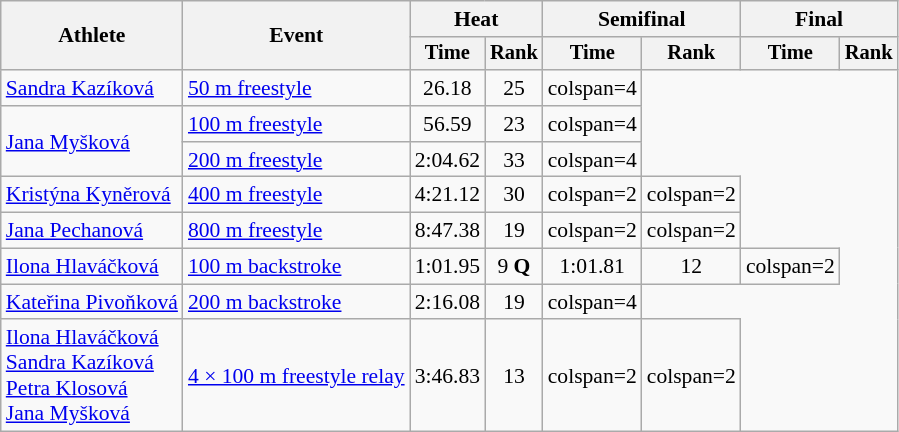<table class=wikitable style="font-size:90%">
<tr>
<th rowspan="2">Athlete</th>
<th rowspan="2">Event</th>
<th colspan="2">Heat</th>
<th colspan="2">Semifinal</th>
<th colspan="2">Final</th>
</tr>
<tr style="font-size:95%">
<th>Time</th>
<th>Rank</th>
<th>Time</th>
<th>Rank</th>
<th>Time</th>
<th>Rank</th>
</tr>
<tr align=center>
<td align=left><a href='#'>Sandra Kazíková</a></td>
<td align=left><a href='#'>50 m freestyle</a></td>
<td>26.18</td>
<td>25</td>
<td>colspan=4 </td>
</tr>
<tr align=center>
<td align=left rowspan=2><a href='#'>Jana Myšková</a></td>
<td align=left><a href='#'>100 m freestyle</a></td>
<td>56.59</td>
<td>23</td>
<td>colspan=4 </td>
</tr>
<tr align=center>
<td align=left><a href='#'>200 m freestyle</a></td>
<td>2:04.62</td>
<td>33</td>
<td>colspan=4 </td>
</tr>
<tr align=center>
<td align=left><a href='#'>Kristýna Kyněrová</a></td>
<td align=left><a href='#'>400 m freestyle</a></td>
<td>4:21.12</td>
<td>30</td>
<td>colspan=2 </td>
<td>colspan=2 </td>
</tr>
<tr align=center>
<td align=left><a href='#'>Jana Pechanová</a></td>
<td align=left><a href='#'>800 m freestyle</a></td>
<td>8:47.38</td>
<td>19</td>
<td>colspan=2 </td>
<td>colspan=2 </td>
</tr>
<tr align=center>
<td align=left><a href='#'>Ilona Hlaváčková</a></td>
<td align=left><a href='#'>100 m backstroke</a></td>
<td>1:01.95</td>
<td>9 <strong>Q</strong></td>
<td>1:01.81</td>
<td>12</td>
<td>colspan=2 </td>
</tr>
<tr align=center>
<td align=left><a href='#'>Kateřina Pivoňková</a></td>
<td align=left><a href='#'>200 m backstroke</a></td>
<td>2:16.08</td>
<td>19</td>
<td>colspan=4 </td>
</tr>
<tr align=center>
<td align=left><a href='#'>Ilona Hlaváčková</a><br><a href='#'>Sandra Kazíková</a><br><a href='#'>Petra Klosová</a><br><a href='#'>Jana Myšková</a></td>
<td align=left><a href='#'>4 × 100 m freestyle relay</a></td>
<td>3:46.83</td>
<td>13</td>
<td>colspan=2 </td>
<td>colspan=2 </td>
</tr>
</table>
